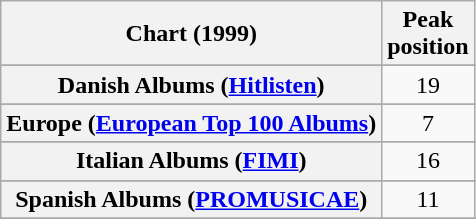<table class="wikitable sortable plainrowheaders" style="text-align:center">
<tr>
<th>Chart (1999)</th>
<th>Peak<br>position</th>
</tr>
<tr>
</tr>
<tr>
</tr>
<tr>
</tr>
<tr>
</tr>
<tr>
</tr>
<tr>
<th scope="row">Danish Albums (<a href='#'>Hitlisten</a>)</th>
<td>19</td>
</tr>
<tr>
</tr>
<tr>
<th scope="row">Europe (<a href='#'>European Top 100 Albums</a>)</th>
<td>7</td>
</tr>
<tr>
</tr>
<tr>
</tr>
<tr>
</tr>
<tr>
<th scope="row">Italian Albums (<a href='#'>FIMI</a>)</th>
<td>16</td>
</tr>
<tr>
</tr>
<tr>
</tr>
<tr>
</tr>
<tr>
<th scope="row">Spanish Albums (<a href='#'>PROMUSICAE</a>)</th>
<td>11</td>
</tr>
<tr>
</tr>
<tr>
</tr>
<tr>
</tr>
<tr>
</tr>
<tr>
</tr>
<tr>
</tr>
</table>
